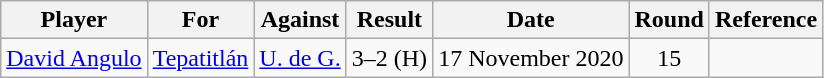<table class="wikitable sortable">
<tr>
<th>Player</th>
<th>For</th>
<th>Against</th>
<th>Result</th>
<th>Date</th>
<th>Round</th>
<th>Reference</th>
</tr>
<tr>
<td> <a href='#'>David Angulo</a></td>
<td><a href='#'>Tepatitlán</a></td>
<td><a href='#'>U. de G.</a></td>
<td align=center>3–2 (H)</td>
<td>17 November 2020</td>
<td align=center>15</td>
<td align=center></td>
</tr>
</table>
